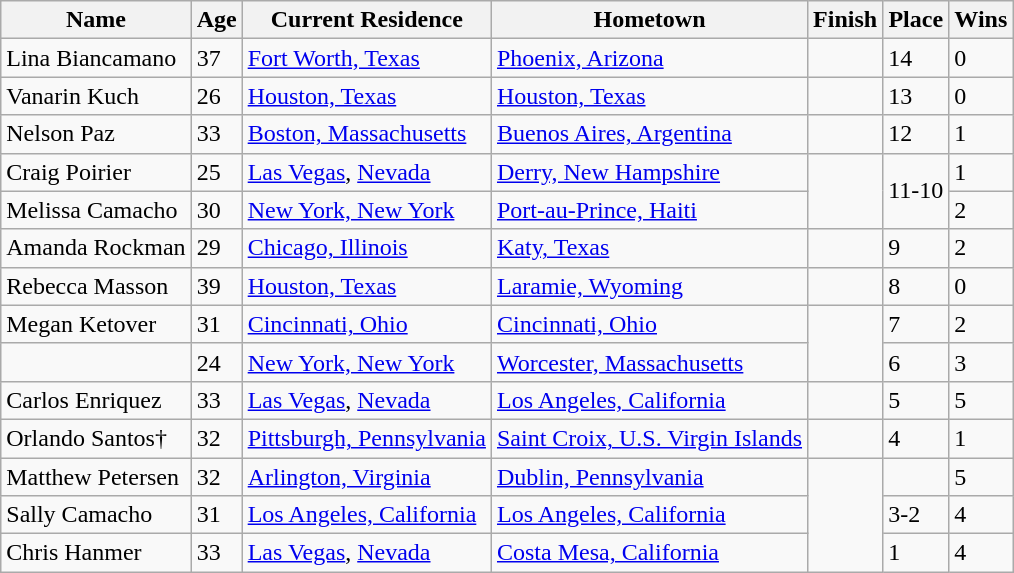<table class="wikitable sortable">
<tr>
<th>Name</th>
<th>Age</th>
<th>Current Residence</th>
<th>Hometown</th>
<th>Finish</th>
<th>Place</th>
<th>Wins</th>
</tr>
<tr>
<td>Lina Biancamano</td>
<td>37</td>
<td><a href='#'>Fort Worth, Texas</a></td>
<td><a href='#'>Phoenix, Arizona</a></td>
<td></td>
<td>14</td>
<td>0</td>
</tr>
<tr>
<td>Vanarin Kuch</td>
<td>26</td>
<td><a href='#'>Houston, Texas</a></td>
<td><a href='#'>Houston, Texas</a></td>
<td></td>
<td>13</td>
<td>0</td>
</tr>
<tr>
<td>Nelson Paz</td>
<td>33</td>
<td><a href='#'>Boston, Massachusetts</a></td>
<td><a href='#'>Buenos Aires, Argentina</a></td>
<td></td>
<td>12</td>
<td>1</td>
</tr>
<tr>
<td>Craig Poirier</td>
<td>25</td>
<td><a href='#'>Las Vegas</a>, <a href='#'>Nevada</a></td>
<td><a href='#'>Derry, New Hampshire</a></td>
<td rowspan=2></td>
<td rowspan=2>11-10</td>
<td>1</td>
</tr>
<tr>
<td>Melissa Camacho</td>
<td>30</td>
<td><a href='#'>New York, New York</a></td>
<td><a href='#'>Port-au-Prince, Haiti</a></td>
<td>2</td>
</tr>
<tr>
<td>Amanda Rockman</td>
<td>29</td>
<td><a href='#'>Chicago, Illinois</a></td>
<td><a href='#'>Katy, Texas</a></td>
<td></td>
<td>9</td>
<td>2</td>
</tr>
<tr>
<td>Rebecca Masson</td>
<td>39</td>
<td><a href='#'>Houston, Texas</a></td>
<td><a href='#'>Laramie, Wyoming</a></td>
<td></td>
<td>8</td>
<td>0</td>
</tr>
<tr>
<td>Megan Ketover</td>
<td>31</td>
<td><a href='#'>Cincinnati, Ohio</a></td>
<td><a href='#'>Cincinnati, Ohio</a></td>
<td rowspan=2></td>
<td>7</td>
<td>2</td>
</tr>
<tr>
<td></td>
<td>24</td>
<td><a href='#'>New York, New York</a></td>
<td><a href='#'>Worcester, Massachusetts</a></td>
<td>6</td>
<td>3</td>
</tr>
<tr>
<td>Carlos Enriquez</td>
<td>33</td>
<td><a href='#'>Las Vegas</a>, <a href='#'>Nevada</a></td>
<td><a href='#'>Los Angeles, California</a></td>
<td></td>
<td>5</td>
<td>5</td>
</tr>
<tr>
<td>Orlando Santos†</td>
<td>32</td>
<td><a href='#'>Pittsburgh, Pennsylvania</a></td>
<td><a href='#'>Saint Croix, U.S. Virgin Islands</a></td>
<td></td>
<td>4</td>
<td>1</td>
</tr>
<tr>
<td>Matthew Petersen</td>
<td>32</td>
<td><a href='#'>Arlington, Virginia</a></td>
<td><a href='#'>Dublin, Pennsylvania</a></td>
<td rowspan=3></td>
<td></td>
<td>5</td>
</tr>
<tr>
<td>Sally Camacho</td>
<td>31</td>
<td><a href='#'>Los Angeles, California</a></td>
<td><a href='#'>Los Angeles, California</a></td>
<td>3-2</td>
<td>4</td>
</tr>
<tr>
<td>Chris Hanmer</td>
<td>33</td>
<td><a href='#'>Las Vegas</a>, <a href='#'>Nevada</a></td>
<td><a href='#'>Costa Mesa, California</a></td>
<td>1</td>
<td>4</td>
</tr>
</table>
